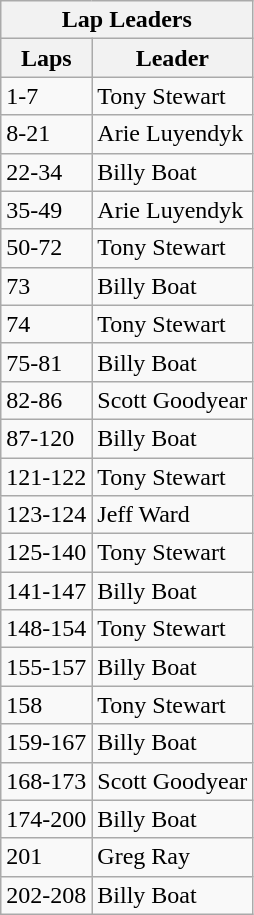<table class="wikitable">
<tr>
<th colspan=2>Lap Leaders</th>
</tr>
<tr>
<th>Laps</th>
<th>Leader</th>
</tr>
<tr>
<td>1-7</td>
<td>Tony Stewart</td>
</tr>
<tr>
<td>8-21</td>
<td>Arie Luyendyk</td>
</tr>
<tr>
<td>22-34</td>
<td>Billy Boat</td>
</tr>
<tr>
<td>35-49</td>
<td>Arie Luyendyk</td>
</tr>
<tr>
<td>50-72</td>
<td>Tony Stewart</td>
</tr>
<tr>
<td>73</td>
<td>Billy Boat</td>
</tr>
<tr>
<td>74</td>
<td>Tony Stewart</td>
</tr>
<tr>
<td>75-81</td>
<td>Billy Boat</td>
</tr>
<tr>
<td>82-86</td>
<td>Scott Goodyear</td>
</tr>
<tr>
<td>87-120</td>
<td>Billy Boat</td>
</tr>
<tr>
<td>121-122</td>
<td>Tony Stewart</td>
</tr>
<tr>
<td>123-124</td>
<td>Jeff Ward</td>
</tr>
<tr>
<td>125-140</td>
<td>Tony Stewart</td>
</tr>
<tr>
<td>141-147</td>
<td>Billy Boat</td>
</tr>
<tr>
<td>148-154</td>
<td>Tony Stewart</td>
</tr>
<tr>
<td>155-157</td>
<td>Billy Boat</td>
</tr>
<tr>
<td>158</td>
<td>Tony Stewart</td>
</tr>
<tr>
<td>159-167</td>
<td>Billy Boat</td>
</tr>
<tr>
<td>168-173</td>
<td>Scott Goodyear</td>
</tr>
<tr>
<td>174-200</td>
<td>Billy Boat</td>
</tr>
<tr>
<td>201</td>
<td>Greg Ray</td>
</tr>
<tr>
<td>202-208</td>
<td>Billy Boat</td>
</tr>
</table>
